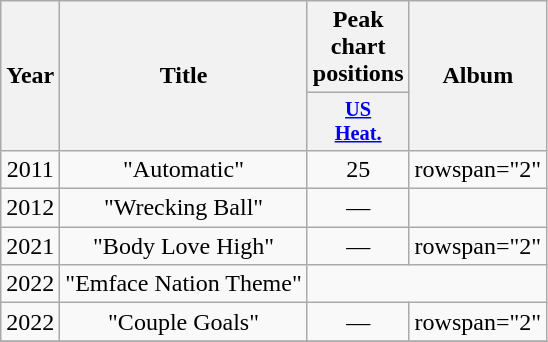<table class="wikitable plainrowheaders" style="text-align:center;">
<tr>
<th scope="col" rowspan="2">Year</th>
<th scope="col" rowspan="2">Title</th>
<th scope="col" colspan="1">Peak chart positions</th>
<th scope="col" rowspan="2">Album</th>
</tr>
<tr>
<th scope="col" style="width:3em;font-size:85%;"><a href='#'>US<br>Heat.</a><br></th>
</tr>
<tr>
<td>2011</td>
<td>"Automatic"</td>
<td>25</td>
<td>rowspan="2" </td>
</tr>
<tr>
<td>2012</td>
<td>"Wrecking Ball"</td>
<td>—</td>
</tr>
<tr>
<td>2021</td>
<td>"Body Love High"</td>
<td>—</td>
<td>rowspan="2" </td>
</tr>
<tr>
<td>2022</td>
<td>"Emface Nation Theme" </td>
</tr>
<tr>
<td>2022</td>
<td>"Couple Goals" </td>
<td>—</td>
<td>rowspan="2" </td>
</tr>
<tr>
</tr>
</table>
